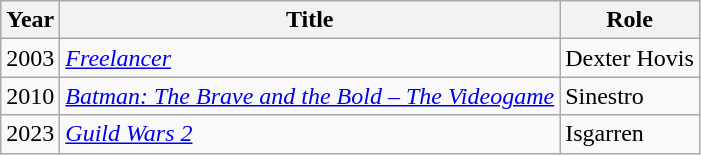<table class="wikitable sortable">
<tr>
<th>Year</th>
<th>Title</th>
<th>Role</th>
</tr>
<tr>
<td>2003</td>
<td><em><a href='#'>Freelancer</a></em></td>
<td>Dexter Hovis</td>
</tr>
<tr>
<td>2010</td>
<td><em><a href='#'>Batman: The Brave and the Bold – The Videogame</a></em></td>
<td>Sinestro</td>
</tr>
<tr>
<td>2023</td>
<td><em><a href='#'>Guild Wars 2</a></em></td>
<td>Isgarren</td>
</tr>
</table>
